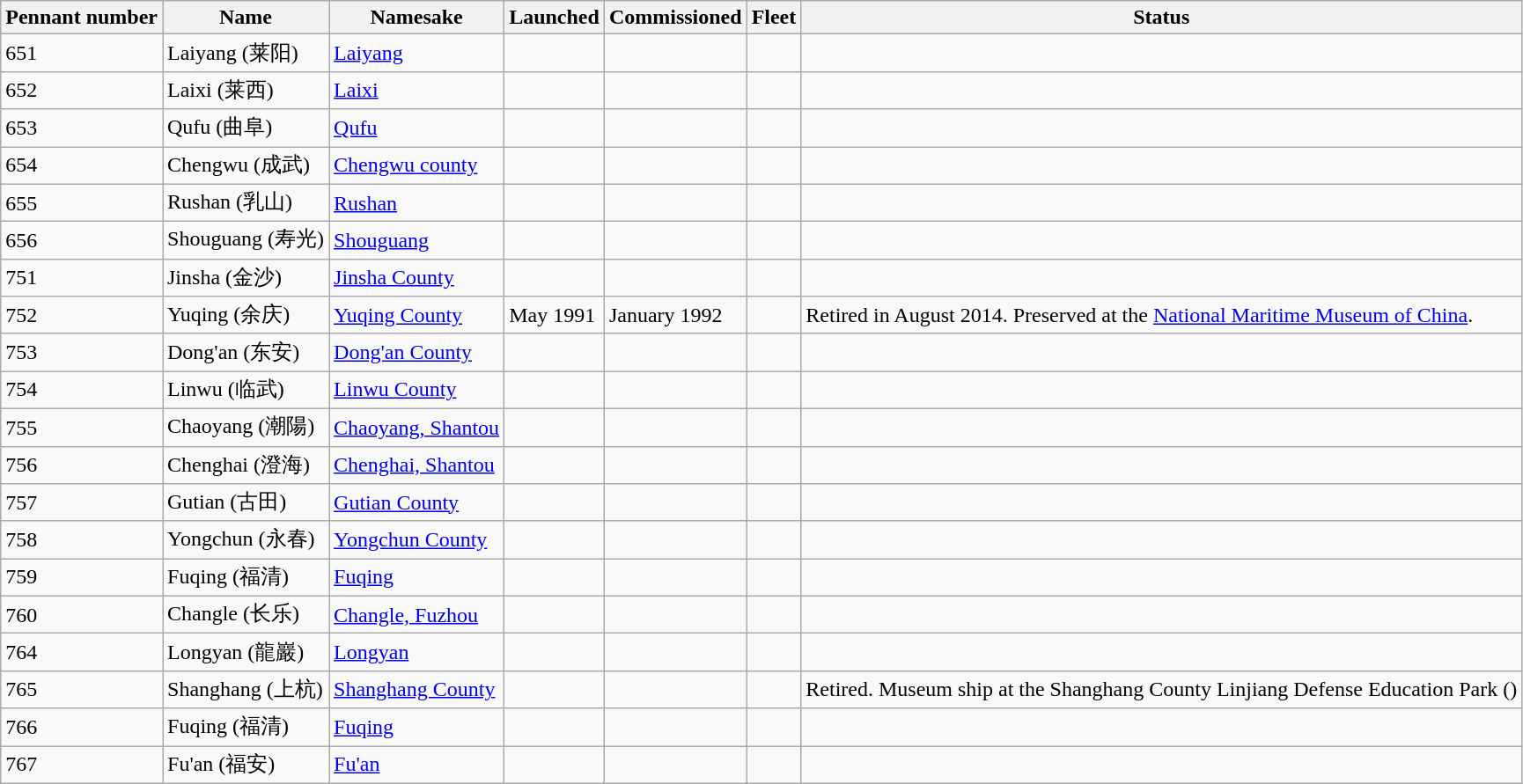<table class="wikitable">
<tr>
<th>Pennant number</th>
<th>Name</th>
<th>Namesake</th>
<th>Launched</th>
<th>Commissioned</th>
<th>Fleet</th>
<th>Status</th>
</tr>
<tr>
<td>651</td>
<td>Laiyang (莱阳)</td>
<td><a href='#'>Laiyang</a></td>
<td></td>
<td></td>
<td></td>
<td></td>
</tr>
<tr>
<td>652</td>
<td>Laixi (莱西)</td>
<td><a href='#'>Laixi</a></td>
<td></td>
<td></td>
<td></td>
<td></td>
</tr>
<tr>
<td>653</td>
<td>Qufu (曲阜)</td>
<td><a href='#'>Qufu</a></td>
<td></td>
<td></td>
<td></td>
<td></td>
</tr>
<tr>
<td>654</td>
<td>Chengwu (成武)</td>
<td><a href='#'>Chengwu county</a></td>
<td></td>
<td></td>
<td></td>
<td></td>
</tr>
<tr>
<td>655</td>
<td>Rushan (乳山)</td>
<td><a href='#'>Rushan</a></td>
<td></td>
<td></td>
<td></td>
<td></td>
</tr>
<tr>
<td>656</td>
<td>Shouguang (寿光)</td>
<td><a href='#'>Shouguang</a></td>
<td></td>
<td></td>
<td></td>
<td></td>
</tr>
<tr>
<td>751</td>
<td>Jinsha (金沙)</td>
<td><a href='#'>Jinsha County</a></td>
<td></td>
<td></td>
<td></td>
<td></td>
</tr>
<tr>
<td>752</td>
<td>Yuqing (余庆)</td>
<td><a href='#'>Yuqing County</a></td>
<td>May 1991</td>
<td>January 1992</td>
<td></td>
<td>Retired in August 2014. Preserved at the <a href='#'>National Maritime Museum of China</a>.</td>
</tr>
<tr>
<td>753</td>
<td>Dong'an (东安)</td>
<td><a href='#'>Dong'an County</a></td>
<td></td>
<td></td>
<td></td>
<td></td>
</tr>
<tr>
<td>754</td>
<td>Linwu (临武)</td>
<td><a href='#'>Linwu County</a></td>
<td></td>
<td></td>
<td></td>
<td></td>
</tr>
<tr>
<td>755</td>
<td>Chaoyang (潮陽)</td>
<td><a href='#'>Chaoyang, Shantou</a></td>
<td></td>
<td></td>
<td></td>
<td></td>
</tr>
<tr>
<td>756</td>
<td>Chenghai (澄海)</td>
<td><a href='#'>Chenghai, Shantou</a></td>
<td></td>
<td></td>
<td></td>
<td></td>
</tr>
<tr>
<td>757</td>
<td>Gutian (古田)</td>
<td><a href='#'>Gutian County</a></td>
<td></td>
<td></td>
<td></td>
<td></td>
</tr>
<tr>
<td>758</td>
<td>Yongchun (永春)</td>
<td><a href='#'>Yongchun County</a></td>
<td></td>
<td></td>
<td></td>
<td></td>
</tr>
<tr>
<td>759</td>
<td>Fuqing (福清)</td>
<td><a href='#'>Fuqing</a></td>
<td></td>
<td></td>
<td></td>
<td></td>
</tr>
<tr>
<td>760</td>
<td>Changle (长乐)</td>
<td><a href='#'>Changle, Fuzhou</a></td>
<td></td>
<td></td>
<td></td>
<td></td>
</tr>
<tr>
<td>764</td>
<td>Longyan (龍巖)</td>
<td><a href='#'>Longyan</a></td>
<td></td>
<td></td>
<td></td>
<td></td>
</tr>
<tr>
<td>765</td>
<td>Shanghang (上杭)</td>
<td><a href='#'>Shanghang County</a></td>
<td></td>
<td></td>
<td></td>
<td>Retired. Museum ship at the Shanghang County Linjiang Defense Education Park ()</td>
</tr>
<tr>
<td>766</td>
<td>Fuqing (福清)</td>
<td><a href='#'>Fuqing</a></td>
<td></td>
<td></td>
<td></td>
<td></td>
</tr>
<tr>
<td>767</td>
<td>Fu'an (福安)</td>
<td><a href='#'>Fu'an</a></td>
<td></td>
<td></td>
<td></td>
<td></td>
</tr>
</table>
